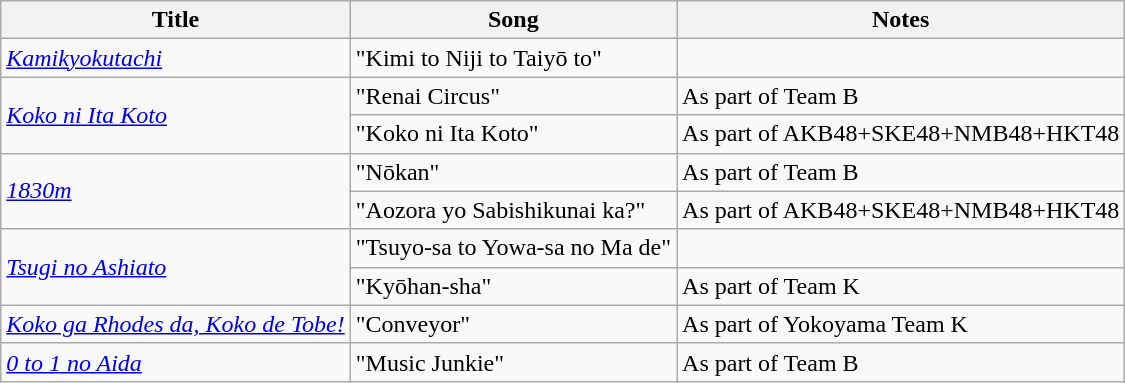<table class="wikitable">
<tr>
<th>Title</th>
<th>Song</th>
<th>Notes</th>
</tr>
<tr>
<td><em><a href='#'>Kamikyokutachi</a></em></td>
<td>"Kimi to Niji to Taiyō to"</td>
<td></td>
</tr>
<tr>
<td rowspan="2"><em><a href='#'>Koko ni Ita Koto</a></em></td>
<td>"Renai Circus"</td>
<td>As part of Team B</td>
</tr>
<tr>
<td>"Koko ni Ita Koto"</td>
<td>As part of AKB48+SKE48+NMB48+HKT48</td>
</tr>
<tr>
<td rowspan="2"><em><a href='#'>1830m</a></em></td>
<td>"Nōkan"</td>
<td>As part of Team B</td>
</tr>
<tr>
<td>"Aozora yo Sabishikunai ka?"</td>
<td>As part of AKB48+SKE48+NMB48+HKT48</td>
</tr>
<tr>
<td rowspan="2"><em><a href='#'>Tsugi no Ashiato</a></em></td>
<td>"Tsuyo-sa to Yowa-sa no Ma de"</td>
<td></td>
</tr>
<tr>
<td>"Kyōhan-sha"</td>
<td>As part of Team K</td>
</tr>
<tr>
<td><em><a href='#'>Koko ga Rhodes da, Koko de Tobe!</a></em></td>
<td>"Conveyor"</td>
<td>As part of Yokoyama Team K</td>
</tr>
<tr>
<td><em><a href='#'>0 to 1 no Aida</a></em></td>
<td>"Music Junkie"</td>
<td>As part of Team B</td>
</tr>
</table>
